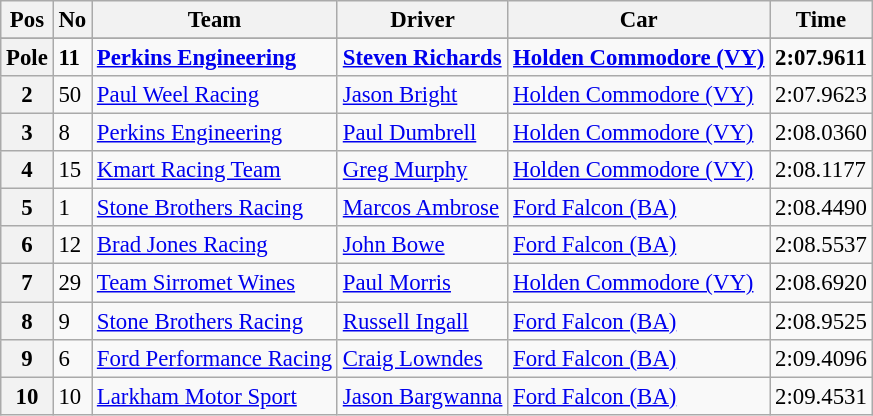<table class="wikitable" style="font-size: 95%;">
<tr>
<th>Pos</th>
<th>No</th>
<th>Team</th>
<th>Driver</th>
<th>Car</th>
<th>Time</th>
</tr>
<tr>
</tr>
<tr style="font-weight:bold">
<th>Pole</th>
<td>11</td>
<td><a href='#'>Perkins Engineering</a></td>
<td> <a href='#'>Steven Richards</a></td>
<td><a href='#'>Holden Commodore (VY)</a></td>
<td>2:07.9611</td>
</tr>
<tr>
<th>2</th>
<td>50</td>
<td><a href='#'>Paul Weel Racing</a></td>
<td> <a href='#'>Jason Bright</a></td>
<td><a href='#'>Holden Commodore (VY)</a></td>
<td>2:07.9623</td>
</tr>
<tr>
<th>3</th>
<td>8</td>
<td><a href='#'>Perkins Engineering</a></td>
<td> <a href='#'>Paul Dumbrell</a></td>
<td><a href='#'>Holden Commodore (VY)</a></td>
<td>2:08.0360</td>
</tr>
<tr>
<th>4</th>
<td>15</td>
<td><a href='#'>Kmart Racing Team</a></td>
<td> <a href='#'>Greg Murphy</a></td>
<td><a href='#'>Holden Commodore (VY)</a></td>
<td>2:08.1177</td>
</tr>
<tr>
<th>5</th>
<td>1</td>
<td><a href='#'>Stone Brothers Racing</a></td>
<td> <a href='#'>Marcos Ambrose</a></td>
<td><a href='#'>Ford Falcon (BA)</a></td>
<td>2:08.4490</td>
</tr>
<tr>
<th>6</th>
<td>12</td>
<td><a href='#'>Brad Jones Racing</a></td>
<td> <a href='#'>John Bowe</a></td>
<td><a href='#'>Ford Falcon (BA)</a></td>
<td>2:08.5537</td>
</tr>
<tr>
<th>7</th>
<td>29</td>
<td><a href='#'>Team Sirromet Wines</a></td>
<td> <a href='#'>Paul Morris</a></td>
<td><a href='#'>Holden Commodore (VY)</a></td>
<td>2:08.6920</td>
</tr>
<tr>
<th>8</th>
<td>9</td>
<td><a href='#'>Stone Brothers Racing</a></td>
<td> <a href='#'>Russell Ingall</a></td>
<td><a href='#'>Ford Falcon (BA)</a></td>
<td>2:08.9525</td>
</tr>
<tr>
<th>9</th>
<td>6</td>
<td><a href='#'>Ford Performance Racing</a></td>
<td> <a href='#'>Craig Lowndes</a></td>
<td><a href='#'>Ford Falcon (BA)</a></td>
<td>2:09.4096</td>
</tr>
<tr>
<th>10</th>
<td>10</td>
<td><a href='#'>Larkham Motor Sport</a></td>
<td> <a href='#'>Jason Bargwanna</a></td>
<td><a href='#'>Ford Falcon (BA)</a></td>
<td>2:09.4531</td>
</tr>
</table>
